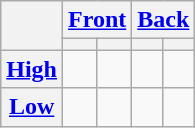<table class="wikitable" style="text-align:center">
<tr>
<th rowspan="2"></th>
<th colspan="2"><a href='#'>Front</a></th>
<th colspan="2"><a href='#'>Back</a></th>
</tr>
<tr>
<th></th>
<th></th>
<th></th>
<th></th>
</tr>
<tr>
<th><a href='#'>High</a></th>
<td> </td>
<td> </td>
<td> </td>
<td> </td>
</tr>
<tr>
<th><a href='#'>Low</a></th>
<td> </td>
<td> </td>
<td> </td>
<td> </td>
</tr>
</table>
